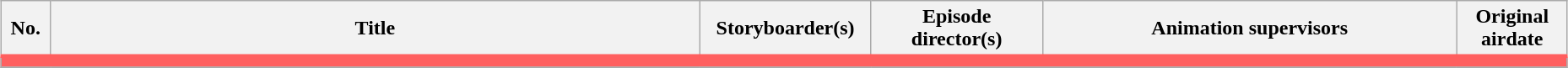<table class="wikitable" style="width:98%; margin:auto; background:#FFF;">
<tr style="border-bottom: 3px solid #FF5F5F;">
<th style="width:2em;">No.</th>
<th>Title</th>
<th style="width:8em;">Storyboarder(s) </th>
<th style="width:8em;">Episode director(s)</th>
<th style="width:20em;">Animation supervisors </th>
<th style="width:5em;">Original airdate</th>
</tr>
<tr>
<td colspan="6" style="background:#FF5F5F;"></td>
</tr>
<tr>
</tr>
</table>
